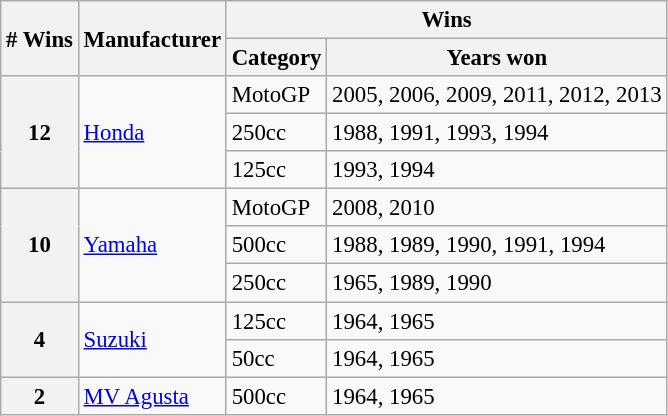<table class="wikitable" style="font-size: 95%;">
<tr>
<th rowspan=2># Wins</th>
<th rowspan=2>Manufacturer</th>
<th colspan=2>Wins</th>
</tr>
<tr>
<th>Category</th>
<th>Years won</th>
</tr>
<tr>
<th rowspan="3">12</th>
<td rowspan=3> <a href='#'>Honda</a></td>
<td>MotoGP</td>
<td>2005, 2006, 2009, 2011, 2012, 2013</td>
</tr>
<tr>
<td>250cc</td>
<td>1988, 1991, 1993, 1994</td>
</tr>
<tr>
<td>125cc</td>
<td>1993, 1994</td>
</tr>
<tr>
<th rowspan=3>10</th>
<td rowspan=3> <a href='#'>Yamaha</a></td>
<td>MotoGP</td>
<td>2008, 2010</td>
</tr>
<tr>
<td>500cc</td>
<td>1988, 1989, 1990, 1991, 1994</td>
</tr>
<tr>
<td>250cc</td>
<td>1965, 1989, 1990</td>
</tr>
<tr>
<th rowspan=2>4</th>
<td rowspan=2> <a href='#'>Suzuki</a></td>
<td>125cc</td>
<td>1964, 1965</td>
</tr>
<tr>
<td>50cc</td>
<td>1964, 1965</td>
</tr>
<tr>
<th>2</th>
<td> <a href='#'>MV Agusta</a></td>
<td>500cc</td>
<td>1964, 1965</td>
</tr>
</table>
